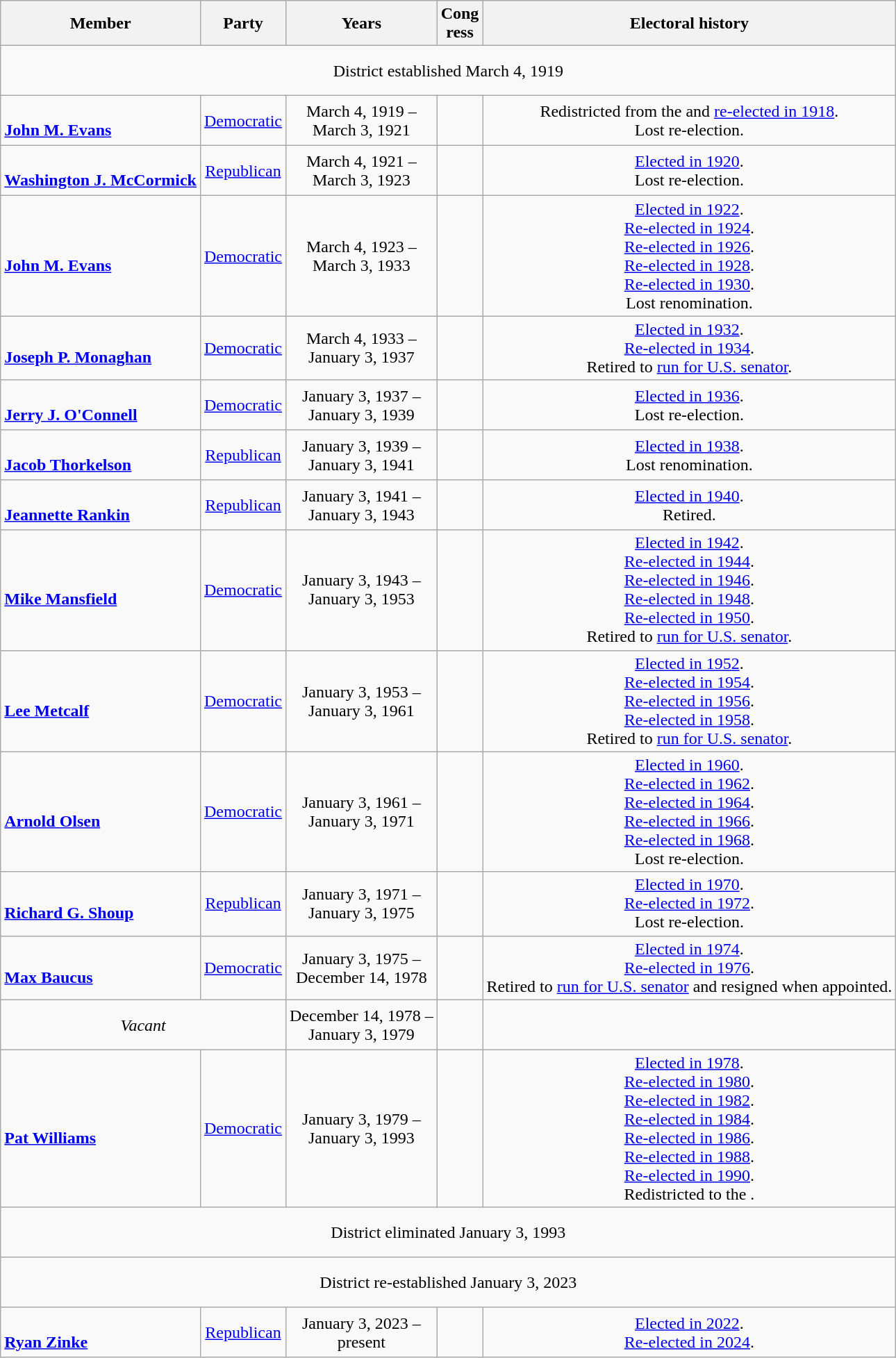<table class=wikitable style="text-align:center">
<tr>
<th>Member</th>
<th>Party</th>
<th>Years</th>
<th>Cong<br>ress</th>
<th>Electoral history</th>
</tr>
<tr style="height:3em">
<td colspan=5>District established March 4, 1919</td>
</tr>
<tr style="height:3em">
<td align=left><br><strong><a href='#'>John M. Evans</a></strong><br></td>
<td><a href='#'>Democratic</a></td>
<td nowrap>March 4, 1919 –<br>March 3, 1921</td>
<td></td>
<td>Redistricted from the  and <a href='#'>re-elected in 1918</a>.<br>Lost re-election.</td>
</tr>
<tr style="height:3em">
<td align=left><br><strong><a href='#'>Washington J. McCormick</a></strong><br></td>
<td><a href='#'>Republican</a></td>
<td nowrap>March 4, 1921 –<br>March 3, 1923</td>
<td></td>
<td><a href='#'>Elected in 1920</a>.<br>Lost re-election.</td>
</tr>
<tr style="height:3em">
<td align=left><br><strong><a href='#'>John M. Evans</a></strong><br></td>
<td><a href='#'>Democratic</a></td>
<td nowrap>March 4, 1923 –<br>March 3, 1933</td>
<td></td>
<td><a href='#'>Elected in 1922</a>.<br><a href='#'>Re-elected in 1924</a>.<br><a href='#'>Re-elected in 1926</a>.<br><a href='#'>Re-elected in 1928</a>.<br><a href='#'>Re-elected in 1930</a>.<br>Lost renomination.</td>
</tr>
<tr style="height:3em">
<td align=left><br><strong><a href='#'>Joseph P. Monaghan</a></strong><br></td>
<td><a href='#'>Democratic</a></td>
<td nowrap>March 4, 1933 –<br>January 3, 1937</td>
<td></td>
<td><a href='#'>Elected in 1932</a>.<br><a href='#'>Re-elected in 1934</a>.<br>Retired to <a href='#'>run for U.S. senator</a>.</td>
</tr>
<tr style="height:3em">
<td align=left><br><strong><a href='#'>Jerry J. O'Connell</a></strong><br></td>
<td><a href='#'>Democratic</a></td>
<td nowrap>January 3, 1937 –<br>January 3, 1939</td>
<td></td>
<td><a href='#'>Elected in 1936</a>.<br>Lost re-election.</td>
</tr>
<tr style="height:3em">
<td align=left><br><strong><a href='#'>Jacob Thorkelson</a></strong><br></td>
<td><a href='#'>Republican</a></td>
<td nowrap>January 3, 1939 –<br>January 3, 1941</td>
<td></td>
<td><a href='#'>Elected in 1938</a>.<br>Lost renomination.</td>
</tr>
<tr style="height:3em">
<td align=left><br><strong><a href='#'>Jeannette Rankin</a></strong><br></td>
<td><a href='#'>Republican</a></td>
<td nowrap>January 3, 1941 –<br>January 3, 1943</td>
<td></td>
<td><a href='#'>Elected in 1940</a>.<br>Retired.</td>
</tr>
<tr style="height:3em">
<td align=left><br><strong><a href='#'>Mike Mansfield</a></strong><br></td>
<td><a href='#'>Democratic</a></td>
<td nowrap>January 3, 1943 –<br>January 3, 1953</td>
<td></td>
<td><a href='#'>Elected in 1942</a>.<br><a href='#'>Re-elected in 1944</a>.<br><a href='#'>Re-elected in 1946</a>.<br><a href='#'>Re-elected in 1948</a>.<br><a href='#'>Re-elected in 1950</a>.<br>Retired to <a href='#'>run for U.S. senator</a>.</td>
</tr>
<tr style="height:3em">
<td align=left><br><strong><a href='#'>Lee Metcalf</a></strong><br></td>
<td><a href='#'>Democratic</a></td>
<td nowrap>January 3, 1953 –<br>January 3, 1961</td>
<td></td>
<td><a href='#'>Elected in 1952</a>.<br><a href='#'>Re-elected in 1954</a>.<br><a href='#'>Re-elected in 1956</a>.<br><a href='#'>Re-elected in 1958</a>.<br>Retired to <a href='#'>run for U.S. senator</a>.</td>
</tr>
<tr style="height:3em">
<td align=left><br><strong><a href='#'>Arnold Olsen</a></strong><br></td>
<td><a href='#'>Democratic</a></td>
<td nowrap>January 3, 1961 –<br>January 3, 1971</td>
<td></td>
<td><a href='#'>Elected in 1960</a>.<br><a href='#'>Re-elected in 1962</a>.<br><a href='#'>Re-elected in 1964</a>.<br><a href='#'>Re-elected in 1966</a>.<br><a href='#'>Re-elected in 1968</a>.<br>Lost re-election.</td>
</tr>
<tr style="height:3em">
<td align=left><br><strong><a href='#'>Richard G. Shoup</a></strong><br></td>
<td><a href='#'>Republican</a></td>
<td nowrap>January 3, 1971 –<br>January 3, 1975</td>
<td></td>
<td><a href='#'>Elected in 1970</a>.<br><a href='#'>Re-elected in 1972</a>.<br>Lost re-election.</td>
</tr>
<tr style="height:3em">
<td align=left><br><strong><a href='#'>Max Baucus</a></strong><br></td>
<td><a href='#'>Democratic</a></td>
<td nowrap>January 3, 1975 –<br>December 14, 1978</td>
<td></td>
<td><a href='#'>Elected in 1974</a>.<br><a href='#'>Re-elected in 1976</a>.<br>Retired to <a href='#'>run for U.S. senator</a> and resigned when appointed.</td>
</tr>
<tr style="height:3em">
<td colspan=2><em>Vacant</em></td>
<td nowrap>December 14, 1978 –<br>January 3, 1979</td>
<td></td>
<td></td>
</tr>
<tr style="height:3em">
<td align=left><br><strong><a href='#'>Pat Williams</a></strong><br></td>
<td><a href='#'>Democratic</a></td>
<td nowrap>January 3, 1979 –<br>January 3, 1993</td>
<td></td>
<td><a href='#'>Elected in 1978</a>.<br><a href='#'>Re-elected in 1980</a>.<br><a href='#'>Re-elected in 1982</a>.<br><a href='#'>Re-elected in 1984</a>.<br><a href='#'>Re-elected in 1986</a>.<br><a href='#'>Re-elected in 1988</a>.<br><a href='#'>Re-elected in 1990</a>.<br>Redistricted to the .</td>
</tr>
<tr style="height:3em">
<td colspan=5>District eliminated January 3, 1993</td>
</tr>
<tr style="height:3em">
<td colspan=5>District re-established January 3, 2023</td>
</tr>
<tr style="height:3em">
<td align=left><br><strong><a href='#'>Ryan Zinke</a></strong><br></td>
<td><a href='#'>Republican</a></td>
<td>January 3, 2023 –<br>present</td>
<td></td>
<td><a href='#'>Elected in 2022</a>.<br><a href='#'>Re-elected in 2024</a>.</td>
</tr>
</table>
